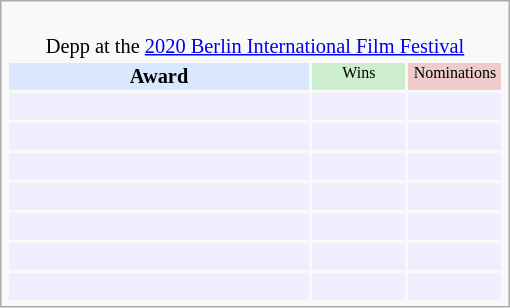<table class="infobox" style="width: 25em; text-align: left; font-size: 85%; vertical-align: middle;">
<tr>
<td colspan="3" style="text-align:center;"><br>Depp at the <a href='#'>2020 Berlin International Film Festival</a></td>
</tr>
<tr bgcolor=#D9E8FF style="text-align:center;">
<th style="vertical-align: middle;">Award</th>
<td style="background:#cceecc; font-size:8pt;" width="60px">Wins</td>
<td style="background:#eecccc; font-size:8pt;" width="60px">Nominations</td>
</tr>
<tr bgcolor=#eeeeff>
<td align="center"><br></td>
<td></td>
<td></td>
</tr>
<tr bgcolor=#eeeeff>
<td align="center"><br></td>
<td></td>
<td></td>
</tr>
<tr bgcolor=#eeeeff>
<td align="center"><br></td>
<td></td>
<td></td>
</tr>
<tr bgcolor=#eeeeff>
<td align="center"><br></td>
<td></td>
<td></td>
</tr>
<tr bgcolor=#eeeeff>
<td align="center"><br></td>
<td></td>
<td></td>
</tr>
<tr bgcolor=#eeeeff>
<td align="center"><br></td>
<td></td>
<td></td>
</tr>
<tr bgcolor=#eeeeff>
<td align="center"><br></td>
<td></td>
<td></td>
</tr>
</table>
